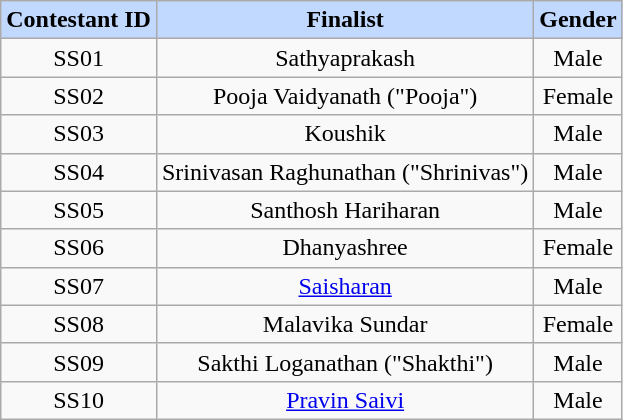<table class="wikitable sortable" style="text-align: center; width: auto;">
<tr style="background:#C1D8FF;">
<th style="background-color:#C1D8FF;">Contestant ID</th>
<th style="background-color:#C1D8FF;">Finalist</th>
<th style="background-color:#C1D8FF;">Gender</th>
</tr>
<tr>
<td>SS01</td>
<td>Sathyaprakash</td>
<td>Male</td>
</tr>
<tr>
<td>SS02</td>
<td>Pooja Vaidyanath ("Pooja")</td>
<td>Female</td>
</tr>
<tr>
<td>SS03</td>
<td>Koushik</td>
<td>Male</td>
</tr>
<tr>
<td>SS04</td>
<td>Srinivasan Raghunathan ("Shrinivas")</td>
<td>Male</td>
</tr>
<tr>
<td>SS05</td>
<td>Santhosh Hariharan</td>
<td>Male</td>
</tr>
<tr>
<td>SS06</td>
<td>Dhanyashree</td>
<td>Female</td>
</tr>
<tr>
<td>SS07</td>
<td><a href='#'>Saisharan</a></td>
<td>Male</td>
</tr>
<tr>
<td>SS08</td>
<td>Malavika Sundar</td>
<td>Female</td>
</tr>
<tr>
<td>SS09</td>
<td>Sakthi Loganathan ("Shakthi")</td>
<td>Male</td>
</tr>
<tr>
<td>SS10</td>
<td><a href='#'>Pravin Saivi</a></td>
<td>Male</td>
</tr>
</table>
